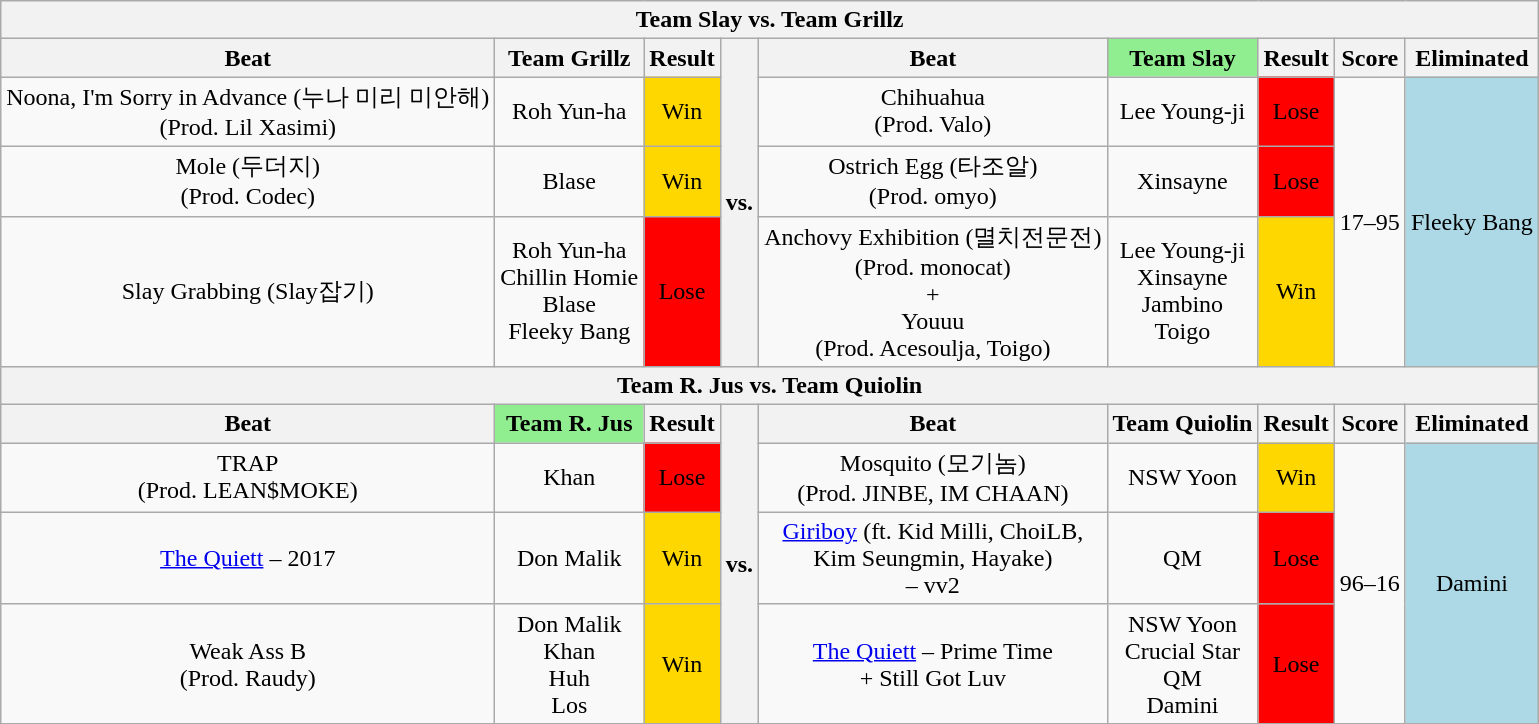<table class="wikitable" border="2" style="text-align:center">
<tr>
<th colspan="9">Team Slay vs. Team Grillz</th>
</tr>
<tr>
<th>Beat</th>
<th>Team Grillz</th>
<th>Result</th>
<th rowspan="4">vs.</th>
<th>Beat</th>
<th style="background:lightgreen">Team Slay</th>
<th>Result</th>
<th>Score</th>
<th>Eliminated</th>
</tr>
<tr>
<td>Noona, I'm Sorry in Advance (누나 미리 미안해) <br> (Prod. Lil Xasimi)</td>
<td>Roh Yun-ha</td>
<td style="background:gold">Win</td>
<td>Chihuahua <br> (Prod. Valo)</td>
<td>Lee Young-ji</td>
<td style="background:red">Lose</td>
<td rowspan="3">17–95</td>
<td rowspan="3" style="background:lightblue">Fleeky Bang</td>
</tr>
<tr>
<td>Mole (두더지) <br> (Prod. Codec)</td>
<td>Blase</td>
<td style="background:gold">Win</td>
<td>Ostrich Egg (타조알) <br> (Prod. omyo)</td>
<td>Xinsayne</td>
<td style="background:red">Lose</td>
</tr>
<tr>
<td>Slay Grabbing (Slay잡기)</td>
<td>Roh Yun-ha<br>Chillin Homie<br>Blase<br>Fleeky Bang</td>
<td style="background:red">Lose</td>
<td>Anchovy Exhibition (멸치전문전)<br> (Prod. monocat)<br> + <br> Youuu <br> (Prod. Acesoulja, Toigo)</td>
<td>Lee Young-ji <br> Xinsayne<br> Jambino<br> Toigo</td>
<td style="background:gold">Win</td>
</tr>
<tr>
<th colspan="9">Team R. Jus vs. Team Quiolin</th>
</tr>
<tr>
<th>Beat</th>
<th style="background:lightgreen">Team R. Jus</th>
<th>Result</th>
<th rowspan="4">vs.</th>
<th>Beat</th>
<th>Team Quiolin</th>
<th>Result</th>
<th>Score</th>
<th>Eliminated</th>
</tr>
<tr>
<td>TRAP <br> (Prod. LEAN$MOKE)</td>
<td>Khan</td>
<td style="background:red">Lose</td>
<td>Mosquito (모기놈) <br> (Prod. JINBE, IM CHAAN)</td>
<td>NSW Yoon</td>
<td style="background:gold">Win</td>
<td rowspan="3">96–16</td>
<td rowspan="3" style="background:lightblue">Damini</td>
</tr>
<tr>
<td><a href='#'>The Quiett</a> – 2017</td>
<td>Don Malik</td>
<td style="background:gold">Win</td>
<td><a href='#'>Giriboy</a> (ft. Kid Milli, ChoiLB, <br> Kim Seungmin, Hayake) <br> – vv2</td>
<td>QM</td>
<td style="background:red">Lose</td>
</tr>
<tr>
<td>Weak Ass B <br> (Prod. Raudy)</td>
<td>Don Malik<br> Khan<br> Huh<br> Los</td>
<td style="background:gold">Win</td>
<td><a href='#'>The Quiett</a> – Prime Time <br> + Still Got Luv</td>
<td>NSW Yoon<br> Crucial Star<br> QM<br> Damini</td>
<td style="background:red">Lose</td>
</tr>
<tr>
</tr>
</table>
